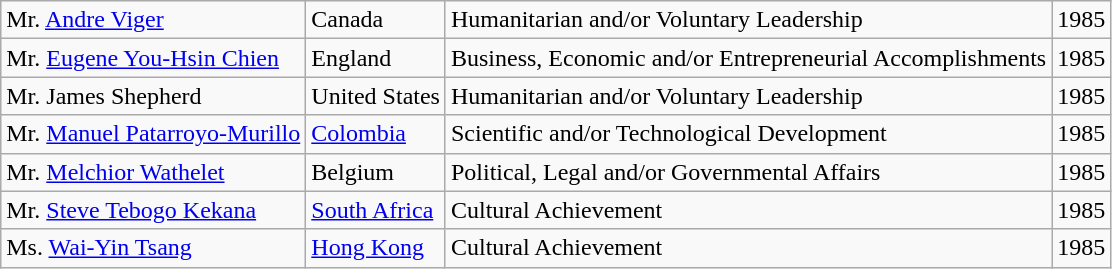<table class="wikitable">
<tr>
<td>Mr. <a href='#'>Andre Viger</a></td>
<td>Canada</td>
<td>Humanitarian and/or Voluntary Leadership</td>
<td style="text-align:right;">1985</td>
</tr>
<tr>
<td>Mr. <a href='#'>Eugene You-Hsin Chien</a></td>
<td>England</td>
<td>Business, Economic and/or Entrepreneurial Accomplishments</td>
<td style="text-align:right;">1985</td>
</tr>
<tr>
<td>Mr. James Shepherd</td>
<td>United States</td>
<td>Humanitarian and/or Voluntary Leadership</td>
<td style="text-align:right;">1985</td>
</tr>
<tr>
<td>Mr. <a href='#'>Manuel Patarroyo-Murillo</a></td>
<td><a href='#'>Colombia</a></td>
<td>Scientific and/or Technological Development</td>
<td style="text-align:right;">1985</td>
</tr>
<tr>
<td>Mr. <a href='#'>Melchior Wathelet</a></td>
<td>Belgium</td>
<td>Political, Legal and/or Governmental Affairs</td>
<td style="text-align:right;">1985</td>
</tr>
<tr>
<td>Mr. <a href='#'>Steve Tebogo Kekana</a></td>
<td><a href='#'>South Africa</a></td>
<td>Cultural Achievement</td>
<td style="text-align:right;">1985</td>
</tr>
<tr>
<td>Ms. <a href='#'>Wai-Yin Tsang</a></td>
<td><a href='#'>Hong Kong</a></td>
<td>Cultural Achievement</td>
<td style="text-align:right;">1985</td>
</tr>
</table>
